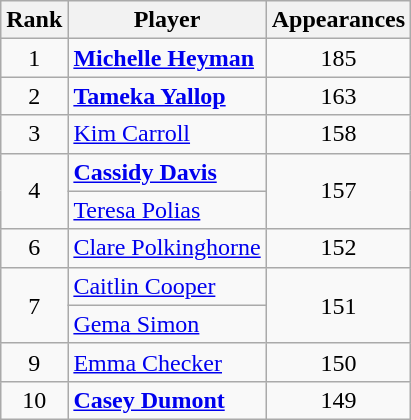<table class="wikitable" style="text-align:center; margin-left:1em">
<tr>
<th>Rank</th>
<th>Player</th>
<th>Appearances</th>
</tr>
<tr>
<td>1</td>
<td style="text-align:left"> <strong><a href='#'>Michelle Heyman</a></strong></td>
<td>185</td>
</tr>
<tr>
<td>2</td>
<td style="text-align:left"> <strong><a href='#'>Tameka Yallop</a></strong></td>
<td>163</td>
</tr>
<tr>
<td>3</td>
<td style="text-align:left"> <a href='#'>Kim Carroll</a></td>
<td>158</td>
</tr>
<tr>
<td rowspan=2>4</td>
<td style="text-align:left"> <strong><a href='#'>Cassidy Davis</a></strong></td>
<td rowspan=2>157</td>
</tr>
<tr>
<td style="text-align:left"> <a href='#'>Teresa Polias</a></td>
</tr>
<tr>
<td>6</td>
<td style="text-align:left"> <a href='#'>Clare Polkinghorne</a></td>
<td>152</td>
</tr>
<tr>
<td rowspan=2>7</td>
<td style="text-align:left"> <a href='#'>Caitlin Cooper</a></td>
<td rowspan=2>151</td>
</tr>
<tr>
<td style="text-align:left"> <a href='#'>Gema Simon</a></td>
</tr>
<tr>
<td>9</td>
<td style="text-align:left"> <a href='#'>Emma Checker</a></td>
<td>150</td>
</tr>
<tr>
<td>10</td>
<td style="text-align:left"> <strong><a href='#'>Casey Dumont</a></strong></td>
<td>149</td>
</tr>
</table>
